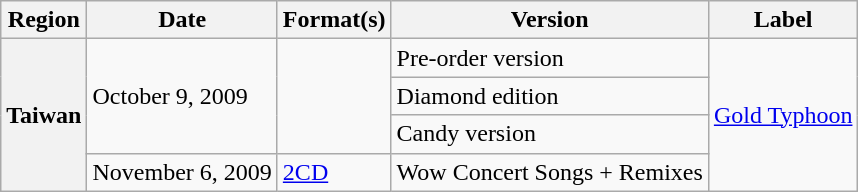<table class="wikitable plainrowheaders">
<tr>
<th>Region</th>
<th>Date</th>
<th>Format(s)</th>
<th>Version</th>
<th>Label</th>
</tr>
<tr>
<th scope="row" rowspan="4">Taiwan</th>
<td rowspan="3">October 9, 2009</td>
<td rowspan="3"></td>
<td>Pre-order version</td>
<td rowspan="4"><a href='#'>Gold Typhoon</a></td>
</tr>
<tr>
<td>Diamond edition</td>
</tr>
<tr>
<td>Candy version</td>
</tr>
<tr>
<td>November 6, 2009</td>
<td><a href='#'>2CD</a></td>
<td>Wow Concert Songs + Remixes</td>
</tr>
</table>
